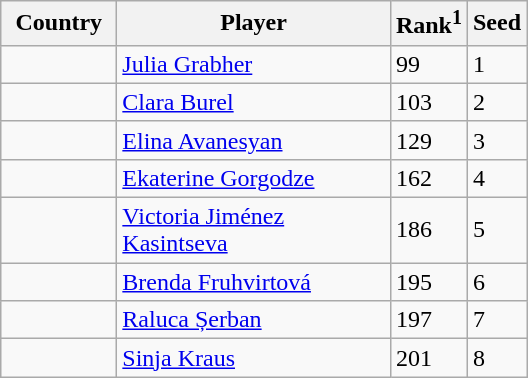<table class="sortable wikitable">
<tr>
<th width="70">Country</th>
<th width="175">Player</th>
<th>Rank<sup>1</sup></th>
<th>Seed</th>
</tr>
<tr>
<td></td>
<td><a href='#'>Julia Grabher</a></td>
<td>99</td>
<td>1</td>
</tr>
<tr>
<td></td>
<td><a href='#'>Clara Burel</a></td>
<td>103</td>
<td>2</td>
</tr>
<tr>
<td></td>
<td><a href='#'>Elina Avanesyan</a></td>
<td>129</td>
<td>3</td>
</tr>
<tr>
<td></td>
<td><a href='#'>Ekaterine Gorgodze</a></td>
<td>162</td>
<td>4</td>
</tr>
<tr>
<td></td>
<td><a href='#'>Victoria Jiménez Kasintseva</a></td>
<td>186</td>
<td>5</td>
</tr>
<tr>
<td></td>
<td><a href='#'>Brenda Fruhvirtová</a></td>
<td>195</td>
<td>6</td>
</tr>
<tr>
<td></td>
<td><a href='#'>Raluca Șerban</a></td>
<td>197</td>
<td>7</td>
</tr>
<tr>
<td></td>
<td><a href='#'>Sinja Kraus</a></td>
<td>201</td>
<td>8</td>
</tr>
</table>
